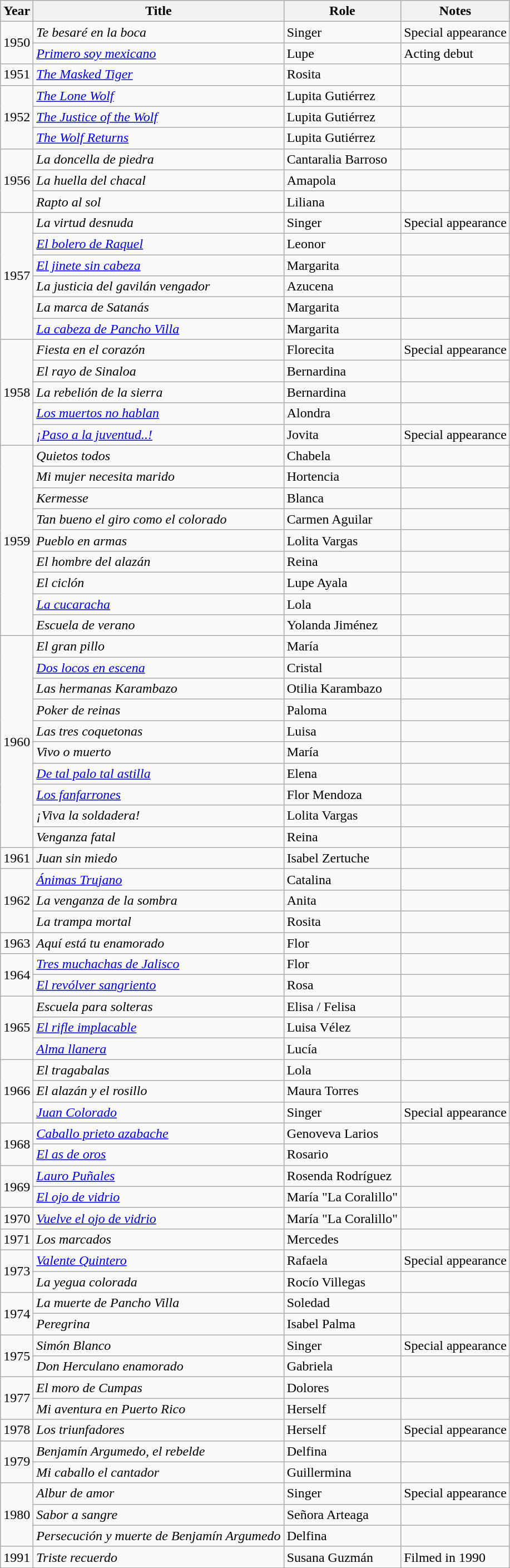<table class="wikitable" |style="90%">
<tr>
<th>Year</th>
<th>Title</th>
<th>Role</th>
<th>Notes</th>
</tr>
<tr>
<td rowspan=2>1950</td>
<td><em>Te besaré en la boca</em></td>
<td>Singer</td>
<td>Special appearance</td>
</tr>
<tr>
<td><em><a href='#'>Primero soy mexicano</a></em></td>
<td>Lupe</td>
<td>Acting debut</td>
</tr>
<tr>
<td rowspan=1>1951</td>
<td><em><a href='#'>The Masked Tiger</a></em></td>
<td>Rosita</td>
<td></td>
</tr>
<tr>
<td rowspan=3>1952</td>
<td><em><a href='#'>The Lone Wolf</a></em></td>
<td>Lupita Gutiérrez</td>
<td></td>
</tr>
<tr>
<td><em><a href='#'>The Justice of the Wolf</a></em></td>
<td>Lupita Gutiérrez</td>
<td></td>
</tr>
<tr>
<td><em><a href='#'>The Wolf Returns</a></em></td>
<td>Lupita Gutiérrez</td>
<td></td>
</tr>
<tr>
<td rowspan=3>1956</td>
<td><em> La doncella de piedra</em></td>
<td>Cantaralia Barroso</td>
<td></td>
</tr>
<tr>
<td><em> La huella del chacal</em></td>
<td>Amapola</td>
<td></td>
</tr>
<tr>
<td><em> Rapto al sol</em></td>
<td>Liliana</td>
<td></td>
</tr>
<tr>
<td rowspan=6>1957</td>
<td><em>La virtud desnuda</em></td>
<td>Singer</td>
<td>Special appearance</td>
</tr>
<tr>
<td><em><a href='#'>El bolero de Raquel</a></em></td>
<td>Leonor</td>
<td></td>
</tr>
<tr>
<td><em><a href='#'>El jinete sin cabeza</a></em></td>
<td>Margarita</td>
<td></td>
</tr>
<tr>
<td><em>La justicia del gavilán vengador</em></td>
<td>Azucena</td>
<td></td>
</tr>
<tr>
<td><em>La marca de Satanás</em></td>
<td>Margarita</td>
<td></td>
</tr>
<tr>
<td><em><a href='#'>La cabeza de Pancho Villa</a></em></td>
<td>Margarita</td>
<td></td>
</tr>
<tr>
<td rowspan=5>1958</td>
<td><em>Fiesta en el corazón</em></td>
<td>Florecita</td>
<td>Special appearance</td>
</tr>
<tr>
<td><em>El rayo de Sinaloa</em></td>
<td>Bernardina</td>
<td></td>
</tr>
<tr>
<td><em>La rebelión de la sierra</em></td>
<td>Bernardina</td>
<td></td>
</tr>
<tr>
<td><em><a href='#'>Los muertos no hablan</a></em></td>
<td>Alondra</td>
<td></td>
</tr>
<tr>
<td><em><a href='#'>¡Paso a la juventud..!</a></em></td>
<td>Jovita</td>
<td>Special appearance</td>
</tr>
<tr>
<td rowspan=9>1959</td>
<td><em>Quietos todos</em></td>
<td>Chabela</td>
<td></td>
</tr>
<tr>
<td><em>Mi mujer necesita marido</em></td>
<td>Hortencia</td>
<td></td>
</tr>
<tr>
<td><em>Kermesse</em></td>
<td>Blanca</td>
<td></td>
</tr>
<tr>
<td><em>Tan bueno el giro como el colorado</em></td>
<td>Carmen Aguilar</td>
<td></td>
</tr>
<tr>
<td><em>Pueblo en armas</em></td>
<td>Lolita Vargas</td>
<td></td>
</tr>
<tr>
<td><em>El hombre del alazán</em></td>
<td>Reina</td>
<td></td>
</tr>
<tr>
<td><em>El ciclón</em></td>
<td>Lupe Ayala</td>
<td></td>
</tr>
<tr>
<td><em><a href='#'>La cucaracha</a></em></td>
<td>Lola</td>
<td></td>
</tr>
<tr>
<td><em>Escuela de verano</em></td>
<td>Yolanda Jiménez</td>
<td></td>
</tr>
<tr>
<td rowspan=10>1960</td>
<td><em>El gran pillo</em></td>
<td>María</td>
<td></td>
</tr>
<tr>
<td><em><a href='#'>Dos locos en escena</a></em></td>
<td>Cristal</td>
<td></td>
</tr>
<tr>
<td><em>Las hermanas Karambazo</em></td>
<td>Otilia Karambazo</td>
<td></td>
</tr>
<tr>
<td><em>Poker de reinas</em></td>
<td>Paloma</td>
<td></td>
</tr>
<tr>
<td><em>Las tres coquetonas</em></td>
<td>Luisa</td>
<td></td>
</tr>
<tr>
<td><em>Vivo o muerto</em></td>
<td>María</td>
<td></td>
</tr>
<tr>
<td><em><a href='#'>De tal palo tal astilla</a></em></td>
<td>Elena</td>
<td></td>
</tr>
<tr>
<td><em><a href='#'>Los fanfarrones</a></em></td>
<td>Flor Mendoza</td>
<td></td>
</tr>
<tr>
<td><em>¡Viva la soldadera!</em></td>
<td>Lolita Vargas</td>
<td></td>
</tr>
<tr>
<td><em>Venganza fatal</em></td>
<td>Reina</td>
<td></td>
</tr>
<tr>
<td rowspan=1>1961</td>
<td><em>Juan sin miedo</em></td>
<td>Isabel Zertuche</td>
<td></td>
</tr>
<tr>
<td rowspan=3>1962</td>
<td><em><a href='#'>Ánimas Trujano</a></em></td>
<td>Catalina</td>
<td></td>
</tr>
<tr>
<td><em>La venganza de la sombra</em></td>
<td>Anita</td>
<td></td>
</tr>
<tr>
<td><em>La trampa mortal</em></td>
<td>Rosita</td>
<td></td>
</tr>
<tr>
<td rowspan=1>1963</td>
<td><em>Aquí está tu enamorado</em></td>
<td>Flor</td>
<td></td>
</tr>
<tr>
<td rowspan=2>1964</td>
<td><em><a href='#'>Tres muchachas de Jalisco</a></em></td>
<td>Flor</td>
<td></td>
</tr>
<tr>
<td><em><a href='#'>El revólver sangriento</a></em></td>
<td>Rosa</td>
<td></td>
</tr>
<tr>
<td rowspan=3>1965</td>
<td><em>Escuela para solteras</em></td>
<td>Elisa / Felisa</td>
<td></td>
</tr>
<tr>
<td><em><a href='#'>El rifle implacable</a></em></td>
<td>Luisa Vélez</td>
<td></td>
</tr>
<tr>
<td><em><a href='#'>Alma llanera</a></em></td>
<td>Lucía</td>
<td></td>
</tr>
<tr>
<td rowspan=3>1966</td>
<td><em>El tragabalas</em></td>
<td>Lola</td>
<td></td>
</tr>
<tr>
<td><em>El alazán y el rosillo</em></td>
<td>Maura Torres</td>
<td></td>
</tr>
<tr>
<td><em><a href='#'>Juan Colorado</a></em></td>
<td>Singer</td>
<td>Special appearance</td>
</tr>
<tr>
<td rowspan=2>1968</td>
<td><em><a href='#'>Caballo prieto azabache</a></em></td>
<td>Genoveva Larios</td>
<td></td>
</tr>
<tr>
<td><em><a href='#'>El as de oros</a></em></td>
<td>Rosario</td>
<td></td>
</tr>
<tr>
<td rowspan=2>1969</td>
<td><em><a href='#'>Lauro Puñales</a></em></td>
<td>Rosenda Rodríguez</td>
<td></td>
</tr>
<tr>
<td><em><a href='#'>El ojo de vidrio</a></em></td>
<td>María "La Coralillo"</td>
<td></td>
</tr>
<tr>
<td rowspan=1>1970</td>
<td><em><a href='#'>Vuelve el ojo de vidrio</a></em></td>
<td>María "La Coralillo"</td>
<td></td>
</tr>
<tr>
<td rowspan=1>1971</td>
<td><em>Los marcados</em></td>
<td>Mercedes</td>
<td></td>
</tr>
<tr>
<td rowspan=2>1973</td>
<td><em><a href='#'>Valente Quintero</a></em></td>
<td>Rafaela</td>
<td>Special appearance</td>
</tr>
<tr>
<td><em>La yegua colorada</em></td>
<td>Rocío Villegas</td>
<td></td>
</tr>
<tr>
<td rowspan=2>1974</td>
<td><em>La muerte de Pancho Villa</em></td>
<td>Soledad</td>
<td></td>
</tr>
<tr>
<td><em>Peregrina</em></td>
<td>Isabel Palma</td>
<td></td>
</tr>
<tr>
<td rowspan=2>1975</td>
<td><em>Simón Blanco</em></td>
<td>Singer</td>
<td>Special appearance</td>
</tr>
<tr>
<td><em>Don Herculano enamorado</em></td>
<td>Gabriela</td>
<td></td>
</tr>
<tr>
<td rowspan=2>1977</td>
<td><em>El moro de Cumpas</em></td>
<td>Dolores</td>
<td></td>
</tr>
<tr>
<td><em>Mi aventura en Puerto Rico</em></td>
<td>Herself</td>
<td></td>
</tr>
<tr>
<td rowspan=1>1978</td>
<td><em>Los triunfadores</em></td>
<td>Herself</td>
<td>Special appearance</td>
</tr>
<tr>
<td rowspan=2>1979</td>
<td><em>Benjamín Argumedo, el rebelde</em></td>
<td>Delfina</td>
<td></td>
</tr>
<tr>
<td><em>Mi caballo el cantador</em></td>
<td>Guillermina</td>
<td></td>
</tr>
<tr>
<td rowspan=3>1980</td>
<td><em>Albur de amor</em></td>
<td>Singer</td>
<td>Special appearance</td>
</tr>
<tr>
<td><em>Sabor a sangre</em></td>
<td>Señora Arteaga</td>
<td></td>
</tr>
<tr>
<td><em>Persecución y muerte de Benjamín Argumedo</em></td>
<td>Delfina</td>
<td></td>
</tr>
<tr>
<td rowspan=3>1991</td>
<td><em>Triste recuerdo</em></td>
<td>Susana Guzmán</td>
<td>Filmed in 1990</td>
</tr>
<tr>
</tr>
</table>
